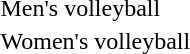<table>
<tr>
<td>Men's volleyball</td>
<td></td>
<td></td>
<td></td>
</tr>
<tr>
<td>Women's volleyball</td>
<td></td>
<td></td>
<td></td>
</tr>
</table>
